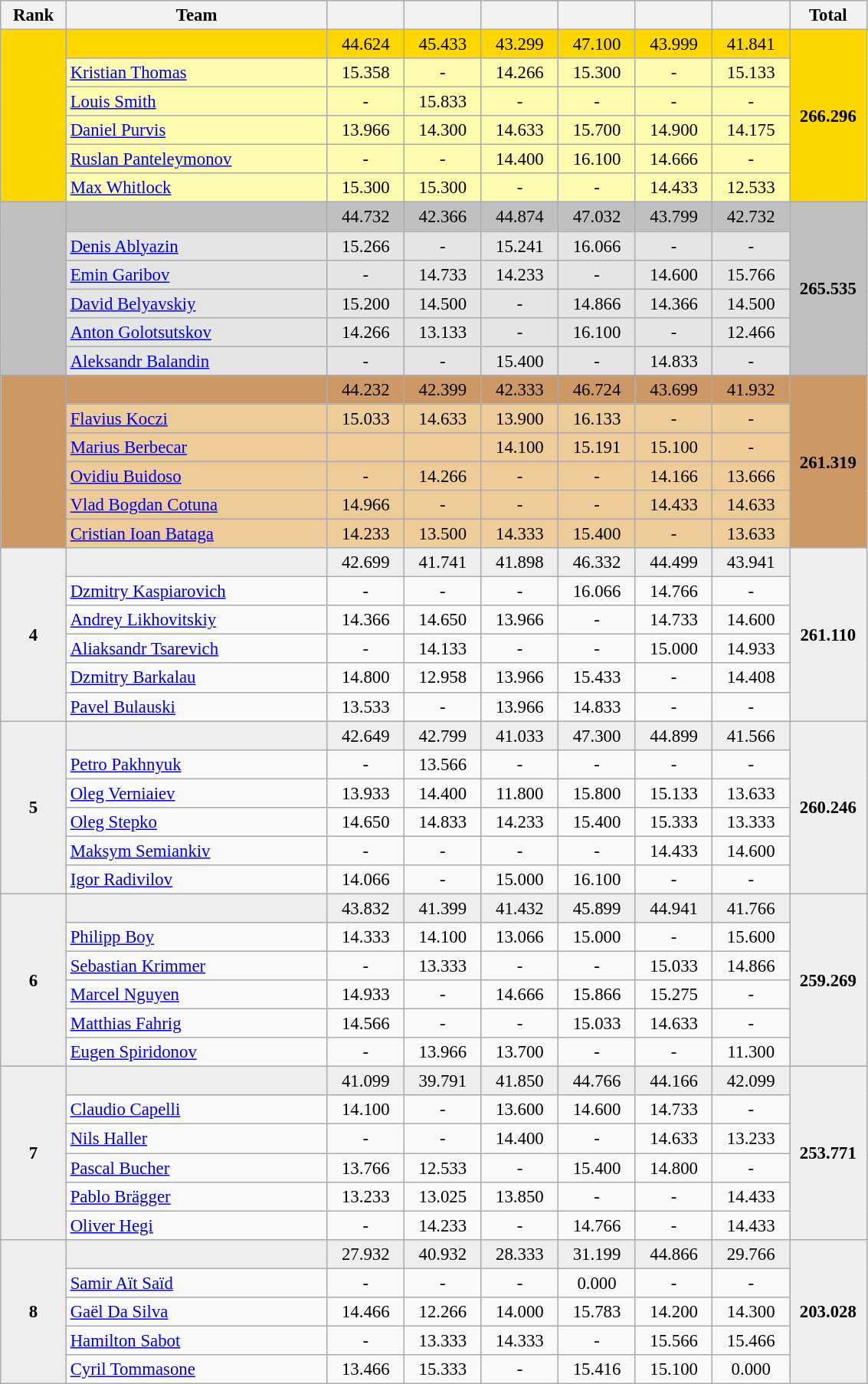<table class="wikitable" style="text-align:center; font-size:95%">
<tr>
<th style="width:50px;">Rank</th>
<th style="width:220px;">Team</th>
<th style="width:60px;"></th>
<th style="width:60px;"></th>
<th style="width:60px;"></th>
<th style="width:60px;"></th>
<th style="width:60px;"></th>
<th style="width:60px;"></th>
<th style="width:60px;">Total</th>
</tr>
<tr bgcolor=gold>
<td rowspan=6></td>
<td align="left"><strong></strong></td>
<td>44.624</td>
<td>45.433</td>
<td>43.299</td>
<td>47.100</td>
<td>43.999</td>
<td>41.841</td>
<td rowspan=6><strong>266.296</strong></td>
</tr>
<tr bgcolor=fffcaf>
<td align="left"><a href='#'>Kristian Thomas</a></td>
<td>15.358</td>
<td>-</td>
<td>14.266</td>
<td>15.300</td>
<td>-</td>
<td>15.133</td>
</tr>
<tr bgcolor=fffcaf>
<td align="left"><a href='#'>Louis Smith</a></td>
<td>-</td>
<td>15.833</td>
<td>-</td>
<td>-</td>
<td>-</td>
<td>-</td>
</tr>
<tr bgcolor=fffcaf>
<td align="left"><a href='#'>Daniel Purvis</a></td>
<td>13.966</td>
<td>14.300</td>
<td>14.633</td>
<td>15.700</td>
<td>14.900</td>
<td>14.175</td>
</tr>
<tr bgcolor=fffcaf>
<td align="left"><a href='#'>Ruslan Panteleymonov</a></td>
<td>-</td>
<td>-</td>
<td>14.400</td>
<td>16.100</td>
<td>14.666</td>
<td>-</td>
</tr>
<tr bgcolor=fffcaf>
<td align="left"><a href='#'>Max Whitlock</a></td>
<td>15.300</td>
<td>15.300</td>
<td>-</td>
<td>-</td>
<td>14.433</td>
<td>12.533</td>
</tr>
<tr bgcolor=silver>
<td rowspan=6></td>
<td align="left"><strong></strong></td>
<td>44.732</td>
<td>42.366</td>
<td>44.874</td>
<td>47.032</td>
<td>43.799</td>
<td>42.732</td>
<td rowspan=6><strong>265.535</strong></td>
</tr>
<tr bgcolor=e5e5e5>
<td align="left"><a href='#'>Denis Ablyazin</a></td>
<td>15.266</td>
<td>-</td>
<td>15.241</td>
<td>16.066</td>
<td>-</td>
<td>-</td>
</tr>
<tr bgcolor=e5e5e5>
<td align="left"><a href='#'>Emin Garibov</a></td>
<td>-</td>
<td>14.733</td>
<td>14.233</td>
<td>-</td>
<td>14.600</td>
<td>15.766</td>
</tr>
<tr bgcolor=e5e5e5>
<td align="left"><a href='#'>David Belyavskiy</a></td>
<td>15.200</td>
<td>14.500</td>
<td>-</td>
<td>14.866</td>
<td>14.366</td>
<td>14.500</td>
</tr>
<tr bgcolor=e5e5e5>
<td align="left"><a href='#'>Anton Golotsutskov</a></td>
<td>14.266</td>
<td>13.133</td>
<td>-</td>
<td>16.100</td>
<td>-</td>
<td>12.466</td>
</tr>
<tr bgcolor=e5e5e5>
<td align="left"><a href='#'>Aleksandr Balandin</a></td>
<td>-</td>
<td>-</td>
<td>15.400</td>
<td>-</td>
<td>14.833</td>
<td>-</td>
</tr>
<tr bgcolor=cc9966>
<td rowspan=6></td>
<td align="left"><strong></strong></td>
<td>44.232</td>
<td>42.399</td>
<td>42.333</td>
<td>46.724</td>
<td>43.699</td>
<td>41.932</td>
<td rowspan=6><strong>261.319</strong></td>
</tr>
<tr bgcolor=eecc99>
<td align="left"><a href='#'>Flavius Koczi</a></td>
<td>15.033</td>
<td>14.633</td>
<td>13.900</td>
<td>16.133</td>
<td>-</td>
<td>-</td>
</tr>
<tr bgcolor=eecc99>
<td align="left"><a href='#'>Marius Berbecar</a></td>
<td></td>
<td></td>
<td>14.100</td>
<td>15.191</td>
<td>15.100</td>
<td>-</td>
</tr>
<tr bgcolor=eecc99>
<td align="left"><a href='#'>Ovidiu Buidoso</a></td>
<td>-</td>
<td>14.266</td>
<td>-</td>
<td>-</td>
<td>14.166</td>
<td>13.666</td>
</tr>
<tr bgcolor=eecc99>
<td align="left"><a href='#'>Vlad Bogdan Cotuna</a></td>
<td>14.966</td>
<td>-</td>
<td>-</td>
<td>-</td>
<td>14.433</td>
<td>14.633</td>
</tr>
<tr bgcolor=eecc99>
<td align="left"><a href='#'>Cristian Ioan Bataga</a></td>
<td>14.233</td>
<td>13.500</td>
<td>14.333</td>
<td>15.400</td>
<td>-</td>
<td>13.633</td>
</tr>
<tr bgcolor=eeeeee>
<td rowspan=6><strong>4</strong></td>
<td align="left"><strong></strong></td>
<td>42.699</td>
<td>41.741</td>
<td>41.898</td>
<td>46.332</td>
<td>44.499</td>
<td>43.941</td>
<td rowspan=6><strong>261.110</strong></td>
</tr>
<tr>
<td align="left"><a href='#'>Dzmitry Kaspiarovich</a></td>
<td>-</td>
<td>-</td>
<td>-</td>
<td>16.066</td>
<td>14.766</td>
<td>-</td>
</tr>
<tr>
<td align="left"><a href='#'>Andrey Likhovitskiy</a></td>
<td>14.366</td>
<td>14.650</td>
<td>13.966</td>
<td>-</td>
<td>14.733</td>
<td>14.600</td>
</tr>
<tr>
<td align="left"><a href='#'>Aliaksandr Tsarevich</a></td>
<td>-</td>
<td>14.133</td>
<td>-</td>
<td>-</td>
<td>15.000</td>
<td>14.933</td>
</tr>
<tr>
<td align="left"><a href='#'>Dzmitry Barkalau</a></td>
<td>14.800</td>
<td>12.958</td>
<td>13.966</td>
<td>15.433</td>
<td>-</td>
<td>14.408</td>
</tr>
<tr>
<td align="left"><a href='#'>Pavel Bulauski</a></td>
<td>13.533</td>
<td>-</td>
<td>13.966</td>
<td>14.833</td>
<td>-</td>
<td>-</td>
</tr>
<tr bgcolor=eeeeee>
<td rowspan=6><strong>5</strong></td>
<td align="left"><strong></strong></td>
<td>42.649</td>
<td>42.799</td>
<td>41.033</td>
<td>47.300</td>
<td>44.899</td>
<td>41.566</td>
<td rowspan=6><strong>260.246</strong></td>
</tr>
<tr>
<td align="left"><a href='#'>Petro Pakhnyuk</a></td>
<td>-</td>
<td>13.566</td>
<td>-</td>
<td>-</td>
<td>-</td>
<td>-</td>
</tr>
<tr>
<td align="left"><a href='#'>Oleg Verniaiev</a></td>
<td>13.933</td>
<td>14.400</td>
<td>11.800</td>
<td>15.800</td>
<td>15.133</td>
<td>13.633</td>
</tr>
<tr>
<td align="left"><a href='#'>Oleg Stepko</a></td>
<td>14.650</td>
<td>14.833</td>
<td>14.233</td>
<td>15.400</td>
<td>15.333</td>
<td>13.333</td>
</tr>
<tr>
<td align="left"><a href='#'>Maksym Semiankiv</a></td>
<td>-</td>
<td>-</td>
<td>-</td>
<td>-</td>
<td>14.433</td>
<td>14.600</td>
</tr>
<tr>
<td align="left"><a href='#'>Igor Radivilov</a></td>
<td>14.066</td>
<td>-</td>
<td>15.000</td>
<td>16.100</td>
<td>-</td>
<td>-</td>
</tr>
<tr bgcolor=eeeeee>
<td rowspan=6><strong>6</strong></td>
<td align="left"><strong></strong></td>
<td>43.832</td>
<td>41.399</td>
<td>41.432</td>
<td>45.899</td>
<td>44.941</td>
<td>41.766</td>
<td rowspan=6><strong>259.269</strong></td>
</tr>
<tr>
<td align="left"><a href='#'>Philipp Boy</a></td>
<td>14.333</td>
<td>14.100</td>
<td>13.066</td>
<td>15.000</td>
<td>-</td>
<td>15.600</td>
</tr>
<tr>
<td align="left"><a href='#'>Sebastian Krimmer</a></td>
<td>-</td>
<td>13.333</td>
<td>-</td>
<td>-</td>
<td>15.033</td>
<td>14.866</td>
</tr>
<tr>
<td align="left"><a href='#'>Marcel Nguyen</a></td>
<td>14.933</td>
<td>-</td>
<td>14.666</td>
<td>15.866</td>
<td>15.275</td>
<td>-</td>
</tr>
<tr>
<td align="left"><a href='#'>Matthias Fahrig</a></td>
<td>14.566</td>
<td>-</td>
<td>-</td>
<td>15.033</td>
<td>14.633</td>
<td>-</td>
</tr>
<tr>
<td align="left"><a href='#'>Eugen Spiridonov</a></td>
<td>-</td>
<td>13.966</td>
<td>13.700</td>
<td>-</td>
<td>-</td>
<td>11.300</td>
</tr>
<tr bgcolor=eeeeee>
<td rowspan=6><strong>7</strong></td>
<td align="left"><strong></strong></td>
<td>41.099</td>
<td>39.791</td>
<td>41.850</td>
<td>44.766</td>
<td>44.166</td>
<td>42.099</td>
<td rowspan=6><strong>253.771</strong></td>
</tr>
<tr>
<td align="left"><a href='#'>Claudio Capelli</a></td>
<td>14.100</td>
<td>-</td>
<td>13.600</td>
<td>14.600</td>
<td>14.733</td>
<td>-</td>
</tr>
<tr>
<td align="left"><a href='#'>Nils Haller</a></td>
<td>-</td>
<td>-</td>
<td>14.400</td>
<td>-</td>
<td>14.633</td>
<td>13.233</td>
</tr>
<tr>
<td align="left"><a href='#'>Pascal Bucher</a></td>
<td>13.766</td>
<td>12.533</td>
<td>-</td>
<td>15.400</td>
<td>14.800</td>
<td>-</td>
</tr>
<tr>
<td align="left"><a href='#'>Pablo Brägger</a></td>
<td>13.233</td>
<td>13.025</td>
<td>13.850</td>
<td>-</td>
<td>-</td>
<td>14.433</td>
</tr>
<tr>
<td align="left"><a href='#'>Oliver Hegi</a></td>
<td>-</td>
<td>14.233</td>
<td>-</td>
<td>14.766</td>
<td>-</td>
<td>14.433</td>
</tr>
<tr bgcolor=eeeeee>
<td rowspan=5><strong>8</strong></td>
<td align="left"><strong></strong></td>
<td>27.932</td>
<td>40.932</td>
<td>28.333</td>
<td>31.199</td>
<td>44.866</td>
<td>29.766</td>
<td rowspan=5><strong>203.028</strong></td>
</tr>
<tr>
<td align="left"><a href='#'>Samir Aït Saïd</a></td>
<td>-</td>
<td>-</td>
<td>-</td>
<td>0.000</td>
<td>-</td>
<td>-</td>
</tr>
<tr>
<td align="left"><a href='#'>Gaël Da Silva</a></td>
<td>14.466</td>
<td>12.266</td>
<td>14.000</td>
<td>15.783</td>
<td>14.200</td>
<td>14.300</td>
</tr>
<tr>
<td align="left"><a href='#'>Hamilton Sabot</a></td>
<td>-</td>
<td>13.333</td>
<td>14.333</td>
<td>-</td>
<td>15.566</td>
<td>15.466</td>
</tr>
<tr>
<td align="left"><a href='#'>Cyril Tommasone</a></td>
<td>13.466</td>
<td>15.333</td>
<td>-</td>
<td>15.416</td>
<td>15.100</td>
<td>0.000</td>
</tr>
</table>
